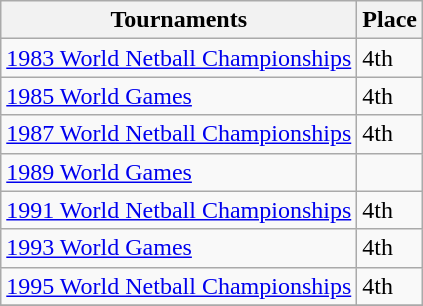<table class="wikitable collapsible">
<tr>
<th>Tournaments</th>
<th>Place</th>
</tr>
<tr>
<td><a href='#'>1983 World Netball Championships</a></td>
<td>4th</td>
</tr>
<tr>
<td><a href='#'>1985 World Games</a></td>
<td>4th</td>
</tr>
<tr>
<td><a href='#'>1987 World Netball Championships</a></td>
<td>4th</td>
</tr>
<tr>
<td><a href='#'>1989 World Games</a></td>
<td></td>
</tr>
<tr>
<td><a href='#'>1991 World Netball Championships</a></td>
<td>4th</td>
</tr>
<tr>
<td><a href='#'>1993 World Games</a></td>
<td>4th</td>
</tr>
<tr>
<td><a href='#'>1995 World Netball Championships</a></td>
<td>4th</td>
</tr>
<tr>
</tr>
</table>
